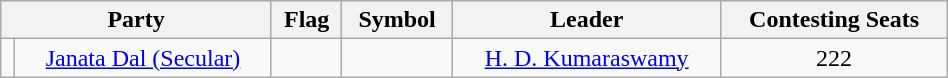<table class="wikitable " width="50%" style="text-align:center">
<tr>
<th colspan="2">Party</th>
<th>Flag</th>
<th>Symbol</th>
<th>Leader</th>
<th>Contesting Seats</th>
</tr>
<tr>
<td></td>
<td><a href='#'>Janata Dal (Secular)</a></td>
<td></td>
<td></td>
<td><a href='#'>H. D. Kumaraswamy</a></td>
<td>222</td>
</tr>
</table>
